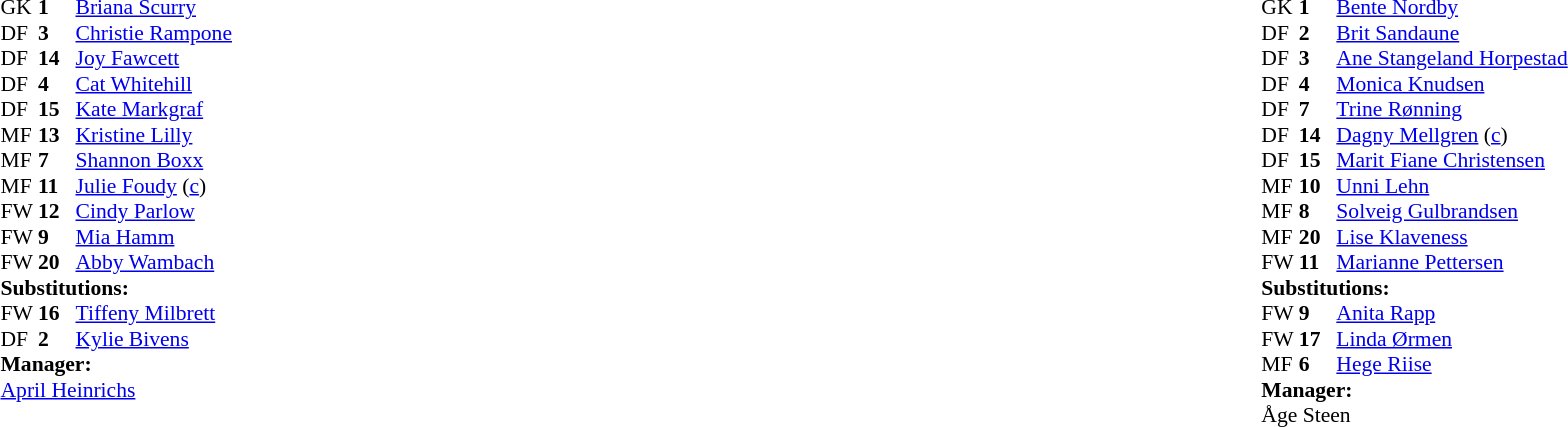<table width="100%">
<tr>
<td valign="top" width="50%"><br><table style="font-size: 90%" cellspacing="0" cellpadding="0">
<tr>
<th width="25"></th>
<th width="25"></th>
</tr>
<tr>
<td>GK</td>
<td><strong>1</strong></td>
<td><a href='#'>Briana Scurry</a></td>
</tr>
<tr>
<td>DF</td>
<td><strong>3</strong></td>
<td><a href='#'>Christie Rampone</a></td>
</tr>
<tr>
<td>DF</td>
<td><strong>14</strong></td>
<td><a href='#'>Joy Fawcett</a></td>
</tr>
<tr>
<td>DF</td>
<td><strong>4</strong></td>
<td><a href='#'>Cat Whitehill</a></td>
</tr>
<tr>
<td>DF</td>
<td><strong>15</strong></td>
<td><a href='#'>Kate Markgraf</a></td>
</tr>
<tr>
<td>MF</td>
<td><strong>13</strong></td>
<td><a href='#'>Kristine Lilly</a></td>
</tr>
<tr>
<td>MF</td>
<td><strong>7</strong></td>
<td><a href='#'>Shannon Boxx</a></td>
</tr>
<tr>
<td>MF</td>
<td><strong>11</strong></td>
<td><a href='#'>Julie Foudy</a> (<a href='#'>c</a>)</td>
<td></td>
<td></td>
</tr>
<tr>
<td>FW</td>
<td><strong>12</strong></td>
<td><a href='#'>Cindy Parlow</a></td>
<td></td>
<td></td>
</tr>
<tr>
<td>FW</td>
<td><strong>9</strong></td>
<td><a href='#'>Mia Hamm</a></td>
</tr>
<tr>
<td>FW</td>
<td><strong>20</strong></td>
<td><a href='#'>Abby Wambach</a></td>
</tr>
<tr>
<td colspan=3><strong>Substitutions:</strong></td>
</tr>
<tr>
<td>FW</td>
<td><strong>16</strong></td>
<td><a href='#'>Tiffeny Milbrett</a></td>
<td></td>
<td></td>
</tr>
<tr>
<td>DF</td>
<td><strong>2</strong></td>
<td><a href='#'>Kylie Bivens</a></td>
<td></td>
<td></td>
</tr>
<tr>
<td colspan=3><strong>Manager:</strong></td>
</tr>
<tr>
<td colspan=4><a href='#'>April Heinrichs</a></td>
</tr>
</table>
</td>
<td valign="top" width="50%"><br><table style="font-size: 90%" cellspacing="0" cellpadding="0" align="center">
<tr>
<th width=25></th>
<th width=25></th>
</tr>
<tr>
<td>GK</td>
<td><strong>1</strong></td>
<td><a href='#'>Bente Nordby</a></td>
<td></td>
</tr>
<tr>
<td>DF</td>
<td><strong>2</strong></td>
<td><a href='#'>Brit Sandaune</a></td>
</tr>
<tr>
<td>DF</td>
<td><strong>3</strong></td>
<td><a href='#'>Ane Stangeland Horpestad</a></td>
</tr>
<tr>
<td>DF</td>
<td><strong>4</strong></td>
<td><a href='#'>Monica Knudsen</a></td>
</tr>
<tr>
<td>DF</td>
<td><strong>7</strong></td>
<td><a href='#'>Trine Rønning</a></td>
<td></td>
<td></td>
</tr>
<tr>
<td>DF</td>
<td><strong>14</strong></td>
<td><a href='#'>Dagny Mellgren</a> (<a href='#'>c</a>)</td>
</tr>
<tr>
<td>DF</td>
<td><strong>15</strong></td>
<td><a href='#'>Marit Fiane Christensen</a></td>
<td></td>
<td></td>
</tr>
<tr>
<td>MF</td>
<td><strong>10</strong></td>
<td><a href='#'>Unni Lehn</a> </td>
<td></td>
<td></td>
</tr>
<tr>
<td>MF</td>
<td><strong>8</strong></td>
<td><a href='#'>Solveig Gulbrandsen</a></td>
</tr>
<tr>
<td>MF</td>
<td><strong>20</strong></td>
<td><a href='#'>Lise Klaveness</a></td>
<td></td>
</tr>
<tr>
<td>FW</td>
<td><strong>11</strong></td>
<td><a href='#'>Marianne Pettersen</a></td>
</tr>
<tr>
<td colspan=3><strong>Substitutions:</strong></td>
</tr>
<tr>
<td>FW</td>
<td><strong>9</strong></td>
<td><a href='#'>Anita Rapp</a></td>
<td></td>
<td></td>
</tr>
<tr>
<td>FW</td>
<td><strong>17</strong></td>
<td><a href='#'>Linda Ørmen</a></td>
<td></td>
<td></td>
</tr>
<tr>
<td>MF</td>
<td><strong>6</strong></td>
<td><a href='#'>Hege Riise</a></td>
<td> </td>
<td></td>
</tr>
<tr>
<td colspan=3><strong>Manager:</strong></td>
</tr>
<tr>
<td colspan=4>Åge Steen</td>
</tr>
</table>
</td>
</tr>
</table>
